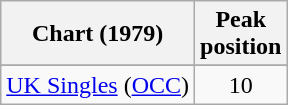<table class="wikitable sortable" style=margin-right:1em;margin-bottom:0;>
<tr>
<th scope="col">Chart (1979)</th>
<th scope="col">Peak<br>position</th>
</tr>
<tr>
</tr>
<tr>
</tr>
<tr>
</tr>
<tr>
</tr>
<tr>
<td><a href='#'>UK Singles</a> (<a href='#'>OCC</a>)</td>
<td style="text-align:center;">10</td>
</tr>
</table>
